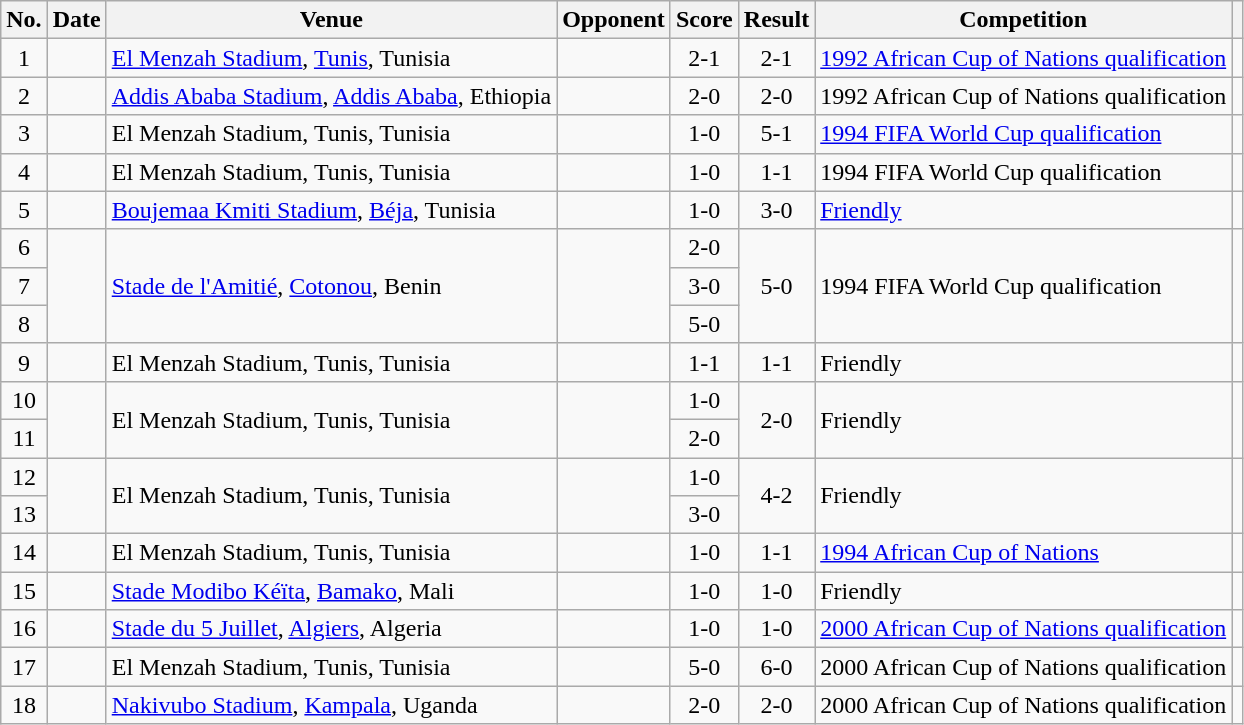<table class="wikitable sortable">
<tr>
<th scope="col">No.</th>
<th scope="col">Date</th>
<th scope="col">Venue</th>
<th scope="col">Opponent</th>
<th scope="col">Score</th>
<th scope="col">Result</th>
<th scope="col">Competition</th>
<th scope="col" class="unsortable"></th>
</tr>
<tr>
<td style="text-align:center">1</td>
<td></td>
<td><a href='#'>El Menzah Stadium</a>, <a href='#'>Tunis</a>, Tunisia</td>
<td></td>
<td style="text-align:center">2-1</td>
<td style="text-align:center">2-1</td>
<td><a href='#'>1992 African Cup of Nations qualification</a></td>
<td></td>
</tr>
<tr>
<td style="text-align:center">2</td>
<td></td>
<td><a href='#'>Addis Ababa Stadium</a>, <a href='#'>Addis Ababa</a>, Ethiopia</td>
<td></td>
<td style="text-align:center">2-0</td>
<td style="text-align:center">2-0</td>
<td>1992 African Cup of Nations qualification</td>
<td></td>
</tr>
<tr>
<td style="text-align:center">3</td>
<td></td>
<td>El Menzah Stadium, Tunis, Tunisia</td>
<td></td>
<td style="text-align:center">1-0</td>
<td style="text-align:center">5-1</td>
<td><a href='#'>1994 FIFA World Cup qualification</a></td>
<td></td>
</tr>
<tr>
<td style="text-align:center">4</td>
<td></td>
<td>El Menzah Stadium, Tunis, Tunisia</td>
<td></td>
<td style="text-align:center">1-0</td>
<td style="text-align:center">1-1</td>
<td>1994 FIFA World Cup qualification</td>
<td></td>
</tr>
<tr>
<td style="text-align:center">5</td>
<td></td>
<td><a href='#'>Boujemaa Kmiti Stadium</a>, <a href='#'>Béja</a>, Tunisia</td>
<td></td>
<td style="text-align:center">1-0</td>
<td style="text-align:center">3-0</td>
<td><a href='#'>Friendly</a></td>
<td></td>
</tr>
<tr>
<td style="text-align:center">6</td>
<td rowspan="3"></td>
<td rowspan="3"><a href='#'>Stade de l'Amitié</a>, <a href='#'>Cotonou</a>, Benin</td>
<td rowspan="3"></td>
<td style="text-align:center">2-0</td>
<td rowspan="3"style="text-align:center">5-0</td>
<td rowspan="3">1994 FIFA World Cup qualification</td>
<td rowspan="3"></td>
</tr>
<tr>
<td style="text-align:center">7</td>
<td style="text-align:center">3-0</td>
</tr>
<tr>
<td style="text-align:center">8</td>
<td style="text-align:center">5-0</td>
</tr>
<tr>
<td style="text-align:center">9</td>
<td></td>
<td>El Menzah Stadium, Tunis, Tunisia</td>
<td></td>
<td style="text-align:center">1-1</td>
<td style="text-align:center">1-1</td>
<td>Friendly</td>
<td></td>
</tr>
<tr>
<td style="text-align:center">10</td>
<td rowspan="2"></td>
<td rowspan="2">El Menzah Stadium, Tunis, Tunisia</td>
<td rowspan="2"></td>
<td style="text-align:center">1-0</td>
<td rowspan="2"style="text-align:center">2-0</td>
<td rowspan="2">Friendly</td>
<td rowspan="2"></td>
</tr>
<tr>
<td style="text-align:center">11</td>
<td style="text-align:center">2-0</td>
</tr>
<tr>
<td style="text-align:center">12</td>
<td rowspan="2"></td>
<td rowspan="2">El Menzah Stadium, Tunis, Tunisia</td>
<td rowspan="2"></td>
<td style="text-align:center">1-0</td>
<td rowspan="2"style="text-align:center">4-2</td>
<td rowspan="2">Friendly</td>
<td rowspan="2"></td>
</tr>
<tr>
<td style="text-align:center">13</td>
<td style="text-align:center">3-0</td>
</tr>
<tr>
<td style="text-align:center">14</td>
<td></td>
<td>El Menzah Stadium, Tunis, Tunisia</td>
<td></td>
<td style="text-align:center">1-0</td>
<td style="text-align:center">1-1</td>
<td><a href='#'>1994 African Cup of Nations</a></td>
<td></td>
</tr>
<tr>
<td style="text-align:center">15</td>
<td></td>
<td><a href='#'>Stade Modibo Kéïta</a>, <a href='#'>Bamako</a>, Mali</td>
<td></td>
<td style="text-align:center">1-0</td>
<td style="text-align:center">1-0</td>
<td>Friendly</td>
<td></td>
</tr>
<tr>
<td style="text-align:center">16</td>
<td></td>
<td><a href='#'>Stade du 5 Juillet</a>, <a href='#'>Algiers</a>, Algeria</td>
<td></td>
<td style="text-align:center">1-0</td>
<td style="text-align:center">1-0</td>
<td><a href='#'>2000 African Cup of Nations qualification</a></td>
<td></td>
</tr>
<tr>
<td style="text-align:center">17</td>
<td></td>
<td>El Menzah Stadium, Tunis, Tunisia</td>
<td></td>
<td style="text-align:center">5-0</td>
<td style="text-align:center">6-0</td>
<td>2000 African Cup of Nations qualification</td>
<td></td>
</tr>
<tr>
<td style="text-align:center">18</td>
<td></td>
<td><a href='#'>Nakivubo Stadium</a>, <a href='#'>Kampala</a>, Uganda</td>
<td></td>
<td style="text-align:center">2-0</td>
<td style="text-align:center">2-0</td>
<td>2000 African Cup of Nations qualification</td>
<td></td>
</tr>
</table>
